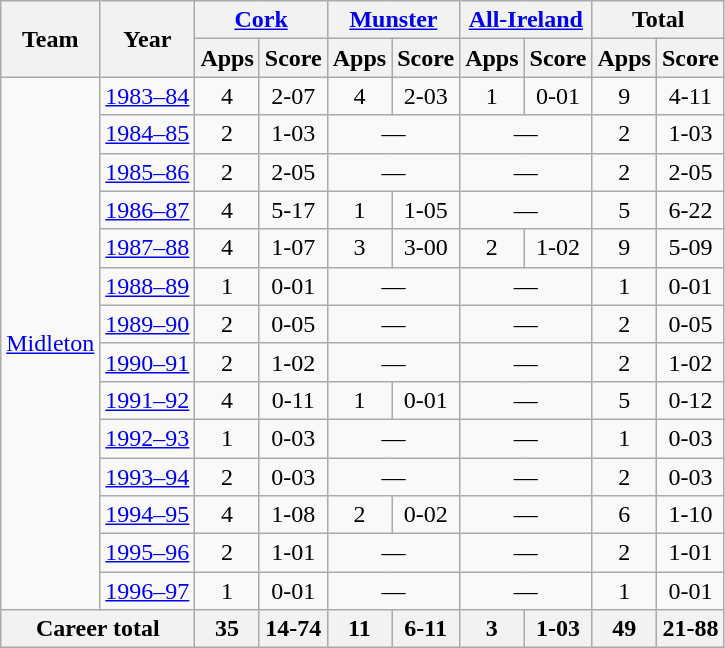<table class="wikitable" style="text-align:center">
<tr>
<th rowspan="2">Team</th>
<th rowspan="2">Year</th>
<th colspan="2"><a href='#'>Cork</a></th>
<th colspan="2"><a href='#'>Munster</a></th>
<th colspan="2"><a href='#'>All-Ireland</a></th>
<th colspan="2">Total</th>
</tr>
<tr>
<th>Apps</th>
<th>Score</th>
<th>Apps</th>
<th>Score</th>
<th>Apps</th>
<th>Score</th>
<th>Apps</th>
<th>Score</th>
</tr>
<tr>
<td rowspan="14"><a href='#'>Midleton</a></td>
<td><a href='#'>1983–84</a></td>
<td>4</td>
<td>2-07</td>
<td>4</td>
<td>2-03</td>
<td>1</td>
<td>0-01</td>
<td>9</td>
<td>4-11</td>
</tr>
<tr>
<td><a href='#'>1984–85</a></td>
<td>2</td>
<td>1-03</td>
<td colspan=2>—</td>
<td colspan=2>—</td>
<td>2</td>
<td>1-03</td>
</tr>
<tr>
<td><a href='#'>1985–86</a></td>
<td>2</td>
<td>2-05</td>
<td colspan=2>—</td>
<td colspan=2>—</td>
<td>2</td>
<td>2-05</td>
</tr>
<tr>
<td><a href='#'>1986–87</a></td>
<td>4</td>
<td>5-17</td>
<td>1</td>
<td>1-05</td>
<td colspan=2>—</td>
<td>5</td>
<td>6-22</td>
</tr>
<tr>
<td><a href='#'>1987–88</a></td>
<td>4</td>
<td>1-07</td>
<td>3</td>
<td>3-00</td>
<td>2</td>
<td>1-02</td>
<td>9</td>
<td>5-09</td>
</tr>
<tr>
<td><a href='#'>1988–89</a></td>
<td>1</td>
<td>0-01</td>
<td colspan=2>—</td>
<td colspan=2>—</td>
<td>1</td>
<td>0-01</td>
</tr>
<tr>
<td><a href='#'>1989–90</a></td>
<td>2</td>
<td>0-05</td>
<td colspan=2>—</td>
<td colspan=2>—</td>
<td>2</td>
<td>0-05</td>
</tr>
<tr>
<td><a href='#'>1990–91</a></td>
<td>2</td>
<td>1-02</td>
<td colspan=2>—</td>
<td colspan=2>—</td>
<td>2</td>
<td>1-02</td>
</tr>
<tr>
<td><a href='#'>1991–92</a></td>
<td>4</td>
<td>0-11</td>
<td>1</td>
<td>0-01</td>
<td colspan=2>—</td>
<td>5</td>
<td>0-12</td>
</tr>
<tr>
<td><a href='#'>1992–93</a></td>
<td>1</td>
<td>0-03</td>
<td colspan=2>—</td>
<td colspan=2>—</td>
<td>1</td>
<td>0-03</td>
</tr>
<tr>
<td><a href='#'>1993–94</a></td>
<td>2</td>
<td>0-03</td>
<td colspan=2>—</td>
<td colspan=2>—</td>
<td>2</td>
<td>0-03</td>
</tr>
<tr>
<td><a href='#'>1994–95</a></td>
<td>4</td>
<td>1-08</td>
<td>2</td>
<td>0-02</td>
<td colspan=2>—</td>
<td>6</td>
<td>1-10</td>
</tr>
<tr>
<td><a href='#'>1995–96</a></td>
<td>2</td>
<td>1-01</td>
<td colspan=2>—</td>
<td colspan=2>—</td>
<td>2</td>
<td>1-01</td>
</tr>
<tr>
<td><a href='#'>1996–97</a></td>
<td>1</td>
<td>0-01</td>
<td colspan=2>—</td>
<td colspan=2>—</td>
<td>1</td>
<td>0-01</td>
</tr>
<tr>
<th colspan="2">Career total</th>
<th>35</th>
<th>14-74</th>
<th>11</th>
<th>6-11</th>
<th>3</th>
<th>1-03</th>
<th>49</th>
<th>21-88</th>
</tr>
</table>
